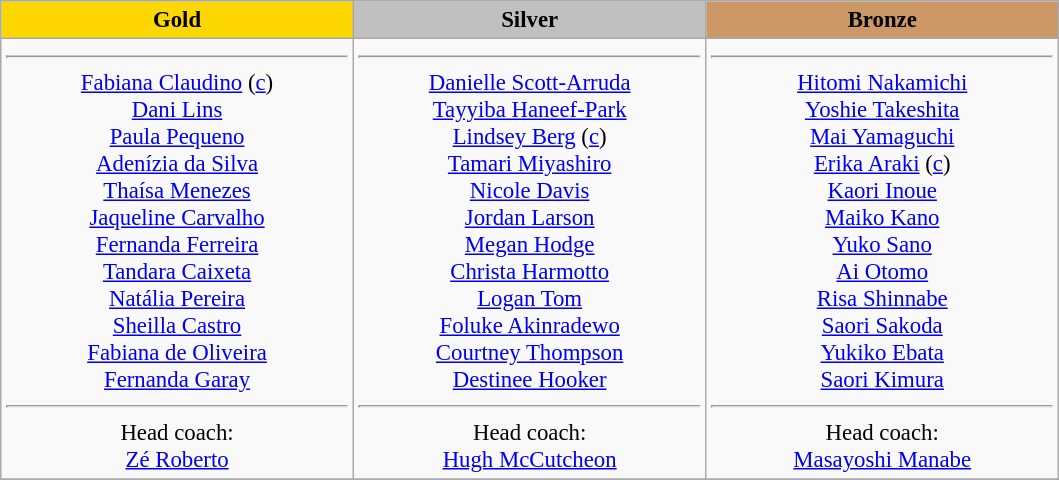<table class="wikitable" style="font-size:95%; text-align:center;">
<tr align="center">
<th style="width: 15em; background: gold">Gold</th>
<th style="width: 15em; background: silver">Silver</th>
<th style="width: 15em; background: #CC9966">Bronze</th>
</tr>
<tr valign="top">
<td><hr><a href='#'>Fabiana Claudino</a> (<a href='#'>c</a>)<br><a href='#'>Dani Lins</a><br><a href='#'>Paula Pequeno</a><br><a href='#'>Adenízia da Silva</a><br><a href='#'>Thaísa Menezes</a><br><a href='#'>Jaqueline Carvalho</a><br><a href='#'>Fernanda Ferreira</a><br><a href='#'>Tandara Caixeta</a><br><a href='#'>Natália Pereira</a><br><a href='#'>Sheilla Castro</a><br><a href='#'>Fabiana de Oliveira</a><br><a href='#'>Fernanda Garay</a><br><hr>Head coach:<br><a href='#'>Zé Roberto</a></td>
<td><hr><a href='#'>Danielle Scott-Arruda</a><br><a href='#'>Tayyiba Haneef-Park</a><br><a href='#'>Lindsey Berg</a> (<a href='#'>c</a>)<br><a href='#'>Tamari Miyashiro</a><br><a href='#'>Nicole Davis</a><br><a href='#'>Jordan Larson</a><br><a href='#'>Megan Hodge</a><br><a href='#'>Christa Harmotto</a><br><a href='#'>Logan Tom</a><br><a href='#'>Foluke Akinradewo</a><br><a href='#'>Courtney Thompson</a><br><a href='#'>Destinee Hooker</a><br><hr>Head coach:<br><a href='#'>Hugh McCutcheon</a></td>
<td><hr><a href='#'>Hitomi Nakamichi</a><br><a href='#'>Yoshie Takeshita</a><br><a href='#'>Mai Yamaguchi</a><br><a href='#'>Erika Araki</a> (<a href='#'>c</a>)<br><a href='#'>Kaori Inoue</a><br><a href='#'>Maiko Kano</a><br><a href='#'>Yuko Sano</a><br><a href='#'>Ai Otomo</a><br><a href='#'>Risa Shinnabe</a><br><a href='#'>Saori Sakoda</a><br><a href='#'>Yukiko Ebata</a><br><a href='#'>Saori Kimura</a><br><hr>Head coach:<br><a href='#'>Masayoshi Manabe</a></td>
</tr>
<tr>
</tr>
</table>
